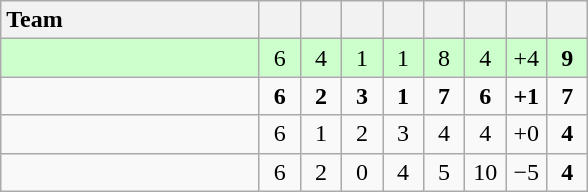<table class="wikitable" style="text-align: center;">
<tr>
<th width=165 style="text-align:left;">Team</th>
<th width=20></th>
<th width=20></th>
<th width=20></th>
<th width=20></th>
<th width=20></th>
<th width=20></th>
<th width=20></th>
<th width=20></th>
</tr>
<tr style="background:#ccffcc;">
<td style="text-align:left;"></td>
<td>6</td>
<td>4</td>
<td>1</td>
<td>1</td>
<td>8</td>
<td>4</td>
<td>+4</td>
<td><strong>9</strong></td>
</tr>
<tr>
<td style="text-align:left;"><strong></strong></td>
<td><strong>6</strong></td>
<td><strong>2</strong></td>
<td><strong>3</strong></td>
<td><strong>1</strong></td>
<td><strong>7</strong></td>
<td><strong>6</strong></td>
<td><strong>+1</strong></td>
<td><strong>7</strong></td>
</tr>
<tr>
<td style="text-align:left;"></td>
<td>6</td>
<td>1</td>
<td>2</td>
<td>3</td>
<td>4</td>
<td>4</td>
<td>+0</td>
<td><strong>4</strong></td>
</tr>
<tr>
<td style="text-align:left;"></td>
<td>6</td>
<td>2</td>
<td>0</td>
<td>4</td>
<td>5</td>
<td>10</td>
<td>−5</td>
<td><strong>4</strong></td>
</tr>
</table>
